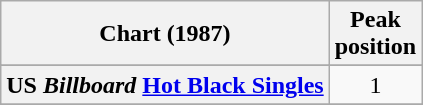<table class="wikitable sortable plainrowheaders" style="text-align:center">
<tr>
<th scope="col">Chart (1987)</th>
<th scope="col">Peak<br>position</th>
</tr>
<tr>
</tr>
<tr>
</tr>
<tr>
</tr>
<tr>
</tr>
<tr>
</tr>
<tr>
</tr>
<tr>
</tr>
<tr>
</tr>
<tr>
<th scope="row">US <em>Billboard</em> <a href='#'>Hot Black Singles</a></th>
<td style="text-align:center;">1</td>
</tr>
<tr>
</tr>
</table>
